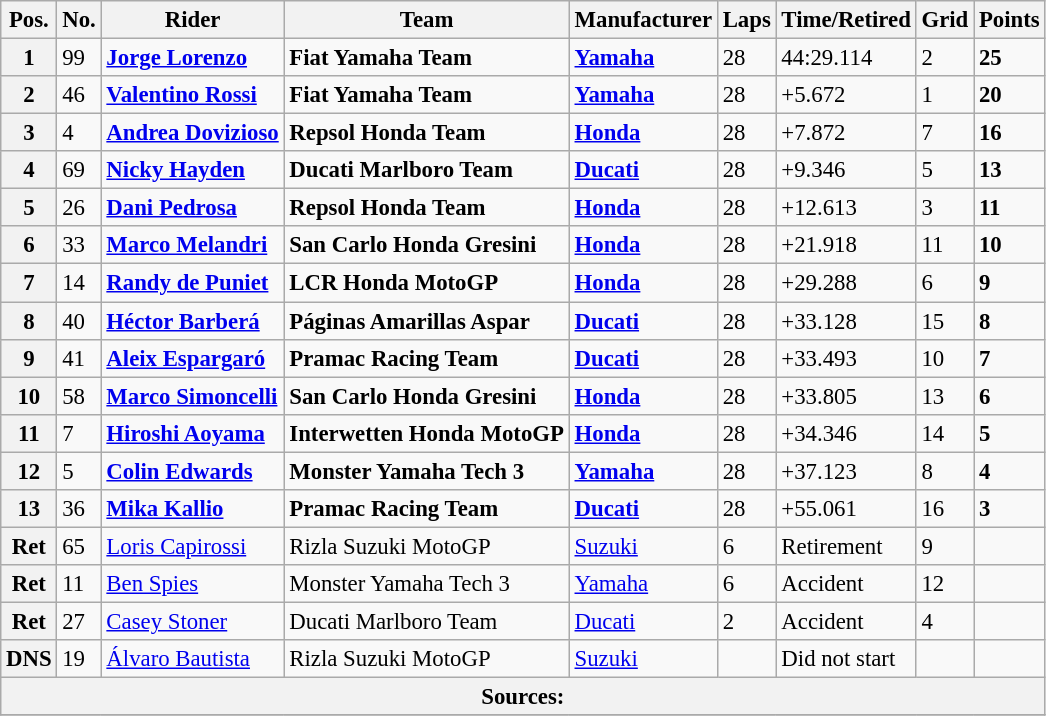<table class="wikitable" style="font-size: 95%;">
<tr>
<th>Pos.</th>
<th>No.</th>
<th>Rider</th>
<th>Team</th>
<th>Manufacturer</th>
<th>Laps</th>
<th>Time/Retired</th>
<th>Grid</th>
<th>Points</th>
</tr>
<tr>
<th>1</th>
<td>99</td>
<td> <strong><a href='#'>Jorge Lorenzo</a></strong></td>
<td><strong>Fiat Yamaha Team</strong></td>
<td><strong><a href='#'>Yamaha</a></strong></td>
<td>28</td>
<td>44:29.114</td>
<td>2</td>
<td><strong>25</strong></td>
</tr>
<tr>
<th>2</th>
<td>46</td>
<td> <strong><a href='#'>Valentino Rossi</a></strong></td>
<td><strong>Fiat Yamaha Team</strong></td>
<td><strong><a href='#'>Yamaha</a></strong></td>
<td>28</td>
<td>+5.672</td>
<td>1</td>
<td><strong>20</strong></td>
</tr>
<tr>
<th>3</th>
<td>4</td>
<td> <strong><a href='#'>Andrea Dovizioso</a></strong></td>
<td><strong>Repsol Honda Team</strong></td>
<td><strong><a href='#'>Honda</a></strong></td>
<td>28</td>
<td>+7.872</td>
<td>7</td>
<td><strong>16</strong></td>
</tr>
<tr>
<th>4</th>
<td>69</td>
<td> <strong><a href='#'>Nicky Hayden</a></strong></td>
<td><strong>Ducati Marlboro Team</strong></td>
<td><strong><a href='#'>Ducati</a></strong></td>
<td>28</td>
<td>+9.346</td>
<td>5</td>
<td><strong>13</strong></td>
</tr>
<tr>
<th>5</th>
<td>26</td>
<td> <strong><a href='#'>Dani Pedrosa</a></strong></td>
<td><strong>Repsol Honda Team</strong></td>
<td><strong><a href='#'>Honda</a></strong></td>
<td>28</td>
<td>+12.613</td>
<td>3</td>
<td><strong>11</strong></td>
</tr>
<tr>
<th>6</th>
<td>33</td>
<td> <strong><a href='#'>Marco Melandri</a></strong></td>
<td><strong>San Carlo Honda Gresini</strong></td>
<td><strong><a href='#'>Honda</a></strong></td>
<td>28</td>
<td>+21.918</td>
<td>11</td>
<td><strong>10</strong></td>
</tr>
<tr>
<th>7</th>
<td>14</td>
<td> <strong><a href='#'>Randy de Puniet</a></strong></td>
<td><strong>LCR Honda MotoGP</strong></td>
<td><strong><a href='#'>Honda</a></strong></td>
<td>28</td>
<td>+29.288</td>
<td>6</td>
<td><strong>9</strong></td>
</tr>
<tr>
<th>8</th>
<td>40</td>
<td> <strong><a href='#'>Héctor Barberá</a></strong></td>
<td><strong>Páginas Amarillas Aspar</strong></td>
<td><strong><a href='#'>Ducati</a></strong></td>
<td>28</td>
<td>+33.128</td>
<td>15</td>
<td><strong>8</strong></td>
</tr>
<tr>
<th>9</th>
<td>41</td>
<td> <strong><a href='#'>Aleix Espargaró</a></strong></td>
<td><strong>Pramac Racing Team</strong></td>
<td><strong><a href='#'>Ducati</a></strong></td>
<td>28</td>
<td>+33.493</td>
<td>10</td>
<td><strong>7</strong></td>
</tr>
<tr>
<th>10</th>
<td>58</td>
<td> <strong><a href='#'>Marco Simoncelli</a></strong></td>
<td><strong>San Carlo Honda Gresini</strong></td>
<td><strong><a href='#'>Honda</a></strong></td>
<td>28</td>
<td>+33.805</td>
<td>13</td>
<td><strong>6</strong></td>
</tr>
<tr>
<th>11</th>
<td>7</td>
<td> <strong><a href='#'>Hiroshi Aoyama</a></strong></td>
<td><strong>Interwetten Honda MotoGP</strong></td>
<td><strong><a href='#'>Honda</a></strong></td>
<td>28</td>
<td>+34.346</td>
<td>14</td>
<td><strong>5</strong></td>
</tr>
<tr>
<th>12</th>
<td>5</td>
<td> <strong><a href='#'>Colin Edwards</a></strong></td>
<td><strong>Monster Yamaha Tech 3</strong></td>
<td><strong><a href='#'>Yamaha</a></strong></td>
<td>28</td>
<td>+37.123</td>
<td>8</td>
<td><strong>4</strong></td>
</tr>
<tr>
<th>13</th>
<td>36</td>
<td> <strong><a href='#'>Mika Kallio</a></strong></td>
<td><strong>Pramac Racing Team</strong></td>
<td><strong><a href='#'>Ducati</a></strong></td>
<td>28</td>
<td>+55.061</td>
<td>16</td>
<td><strong>3</strong></td>
</tr>
<tr>
<th>Ret</th>
<td>65</td>
<td> <a href='#'>Loris Capirossi</a></td>
<td>Rizla Suzuki MotoGP</td>
<td><a href='#'>Suzuki</a></td>
<td>6</td>
<td>Retirement</td>
<td>9</td>
<td></td>
</tr>
<tr>
<th>Ret</th>
<td>11</td>
<td> <a href='#'>Ben Spies</a></td>
<td>Monster Yamaha Tech 3</td>
<td><a href='#'>Yamaha</a></td>
<td>6</td>
<td>Accident</td>
<td>12</td>
<td></td>
</tr>
<tr>
<th>Ret</th>
<td>27</td>
<td> <a href='#'>Casey Stoner</a></td>
<td>Ducati Marlboro Team</td>
<td><a href='#'>Ducati</a></td>
<td>2</td>
<td>Accident</td>
<td>4</td>
<td></td>
</tr>
<tr>
<th>DNS</th>
<td>19</td>
<td> <a href='#'>Álvaro Bautista</a></td>
<td>Rizla Suzuki MotoGP</td>
<td><a href='#'>Suzuki</a></td>
<td></td>
<td>Did not start</td>
<td></td>
<td></td>
</tr>
<tr>
<th colspan=9>Sources:</th>
</tr>
<tr>
</tr>
</table>
